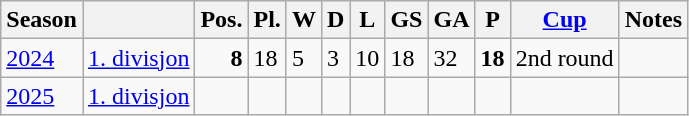<table class="wikitable">
<tr>
<th>Season</th>
<th></th>
<th>Pos.</th>
<th>Pl.</th>
<th>W</th>
<th>D</th>
<th>L</th>
<th>GS</th>
<th>GA</th>
<th>P</th>
<th><a href='#'>Cup</a></th>
<th>Notes</th>
</tr>
<tr>
<td><a href='#'>2024</a></td>
<td><a href='#'>1. divisjon</a></td>
<td align=right><strong>8</strong></td>
<td>18</td>
<td>5</td>
<td>3</td>
<td>10</td>
<td>18</td>
<td>32</td>
<td><strong>18</strong></td>
<td>2nd round</td>
<td></td>
</tr>
<tr>
<td><a href='#'>2025</a></td>
<td><a href='#'>1. divisjon</a></td>
<td align=right><strong> </strong></td>
<td></td>
<td></td>
<td></td>
<td></td>
<td></td>
<td></td>
<td><strong> </strong></td>
<td></td>
<td></td>
</tr>
</table>
